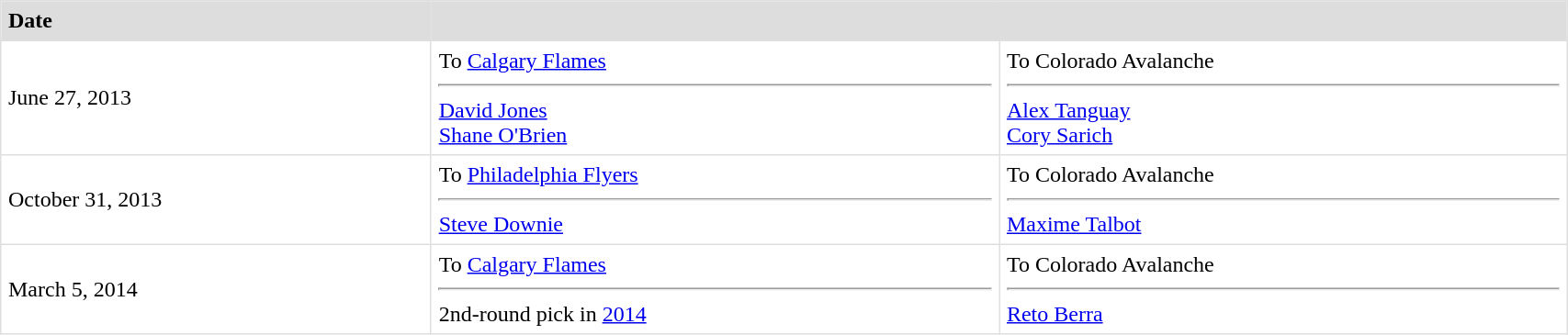<table border=1 style="border-collapse:collapse" bordercolor="#DFDFDF" cellpadding="5" width=90%>
<tr bgcolor="#dddddd">
<td><strong>Date</strong></td>
<th colspan="2"></th>
</tr>
<tr>
<td>June 27, 2013</td>
<td valign="top">To <a href='#'>Calgary Flames</a> <hr><a href='#'>David Jones</a><br><a href='#'>Shane O'Brien</a></td>
<td valign="top">To Colorado Avalanche <hr><a href='#'>Alex Tanguay</a><br><a href='#'>Cory Sarich</a></td>
</tr>
<tr>
<td>October 31, 2013</td>
<td valign="top">To <a href='#'>Philadelphia Flyers</a> <hr><a href='#'>Steve Downie</a></td>
<td valign="top">To Colorado Avalanche <hr><a href='#'>Maxime Talbot</a></td>
</tr>
<tr>
<td>March 5, 2014</td>
<td valign="top">To <a href='#'>Calgary Flames</a> <hr>2nd-round pick in <a href='#'>2014</a></td>
<td valign="top">To Colorado Avalanche <hr><a href='#'>Reto Berra</a></td>
</tr>
</table>
